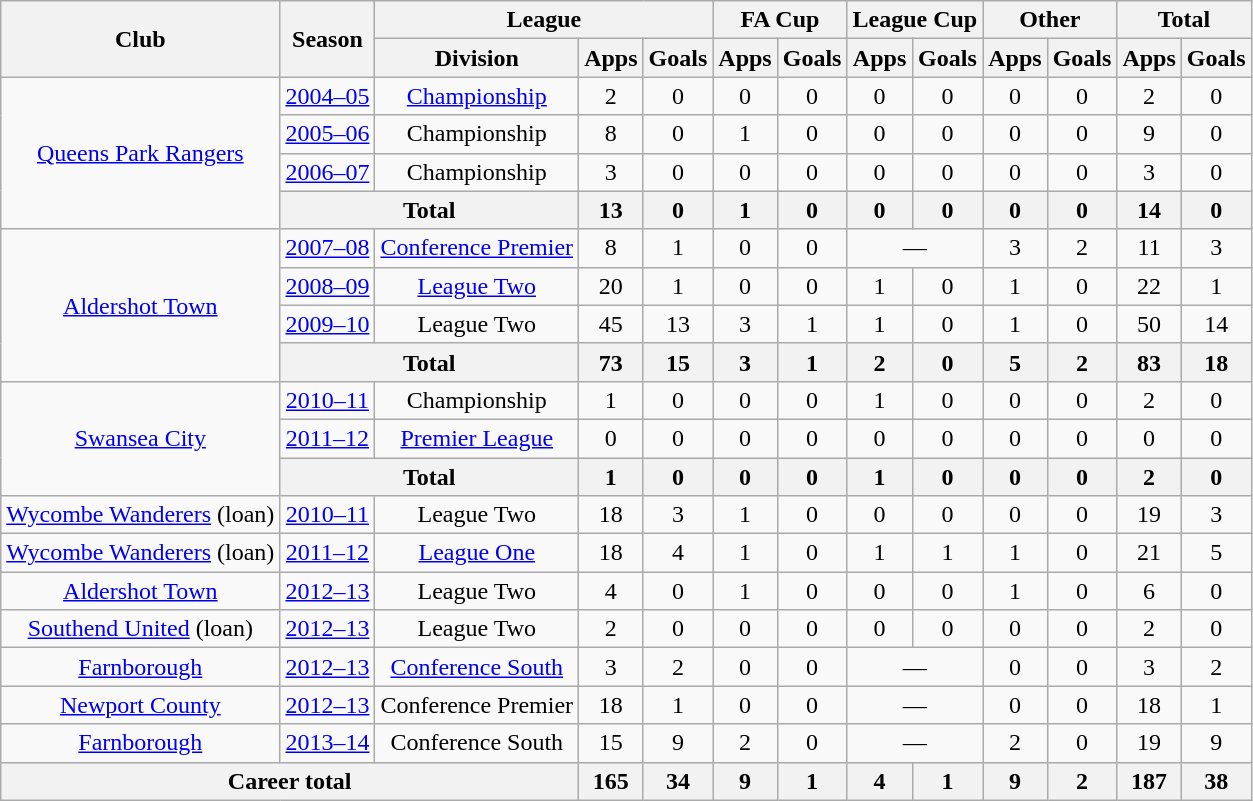<table class="wikitable" style="text-align: center;">
<tr>
<th rowspan="2">Club</th>
<th rowspan="2">Season</th>
<th colspan="3">League</th>
<th colspan="2">FA Cup</th>
<th colspan="2">League Cup</th>
<th colspan="2">Other</th>
<th colspan="2">Total</th>
</tr>
<tr>
<th>Division</th>
<th>Apps</th>
<th>Goals</th>
<th>Apps</th>
<th>Goals</th>
<th>Apps</th>
<th>Goals</th>
<th>Apps</th>
<th>Goals</th>
<th>Apps</th>
<th>Goals</th>
</tr>
<tr>
<td rowspan="4"><a href='#'>Queens Park Rangers</a></td>
<td><a href='#'>2004–05</a></td>
<td><a href='#'>Championship</a></td>
<td>2</td>
<td>0</td>
<td>0</td>
<td>0</td>
<td>0</td>
<td>0</td>
<td>0</td>
<td>0</td>
<td>2</td>
<td>0</td>
</tr>
<tr>
<td><a href='#'>2005–06</a></td>
<td>Championship</td>
<td>8</td>
<td>0</td>
<td>1</td>
<td>0</td>
<td>0</td>
<td>0</td>
<td>0</td>
<td>0</td>
<td>9</td>
<td>0</td>
</tr>
<tr>
<td><a href='#'>2006–07</a></td>
<td>Championship</td>
<td>3</td>
<td>0</td>
<td>0</td>
<td>0</td>
<td>0</td>
<td>0</td>
<td>0</td>
<td>0</td>
<td>3</td>
<td>0</td>
</tr>
<tr>
<th colspan="2">Total</th>
<th>13</th>
<th>0</th>
<th>1</th>
<th>0</th>
<th>0</th>
<th>0</th>
<th>0</th>
<th>0</th>
<th>14</th>
<th>0</th>
</tr>
<tr>
<td rowspan="4"><a href='#'>Aldershot Town</a></td>
<td><a href='#'>2007–08</a></td>
<td><a href='#'>Conference Premier</a></td>
<td>8</td>
<td>1</td>
<td>0</td>
<td>0</td>
<td colspan="2">—</td>
<td>3</td>
<td>2</td>
<td>11</td>
<td>3</td>
</tr>
<tr>
<td><a href='#'>2008–09</a></td>
<td><a href='#'>League Two</a></td>
<td>20</td>
<td>1</td>
<td>0</td>
<td>0</td>
<td>1</td>
<td>0</td>
<td>1</td>
<td>0</td>
<td>22</td>
<td>1</td>
</tr>
<tr>
<td><a href='#'>2009–10</a></td>
<td>League Two</td>
<td>45</td>
<td>13</td>
<td>3</td>
<td>1</td>
<td>1</td>
<td>0</td>
<td>1</td>
<td>0</td>
<td>50</td>
<td>14</td>
</tr>
<tr>
<th colspan="2">Total</th>
<th>73</th>
<th>15</th>
<th>3</th>
<th>1</th>
<th>2</th>
<th>0</th>
<th>5</th>
<th>2</th>
<th>83</th>
<th>18</th>
</tr>
<tr>
<td rowspan="3"><a href='#'>Swansea City</a></td>
<td><a href='#'>2010–11</a></td>
<td>Championship</td>
<td>1</td>
<td>0</td>
<td>0</td>
<td>0</td>
<td>1</td>
<td>0</td>
<td>0</td>
<td>0</td>
<td>2</td>
<td>0</td>
</tr>
<tr>
<td><a href='#'>2011–12</a></td>
<td><a href='#'>Premier League</a></td>
<td>0</td>
<td>0</td>
<td>0</td>
<td>0</td>
<td>0</td>
<td>0</td>
<td>0</td>
<td>0</td>
<td>0</td>
<td>0</td>
</tr>
<tr>
<th colspan="2">Total</th>
<th>1</th>
<th>0</th>
<th>0</th>
<th>0</th>
<th>1</th>
<th>0</th>
<th>0</th>
<th>0</th>
<th>2</th>
<th>0</th>
</tr>
<tr>
<td><a href='#'>Wycombe Wanderers</a> (loan)</td>
<td><a href='#'>2010–11</a></td>
<td>League Two</td>
<td>18</td>
<td>3</td>
<td>1</td>
<td>0</td>
<td>0</td>
<td>0</td>
<td>0</td>
<td>0</td>
<td>19</td>
<td>3</td>
</tr>
<tr>
<td><a href='#'>Wycombe Wanderers</a> (loan)</td>
<td><a href='#'>2011–12</a></td>
<td><a href='#'>League One</a></td>
<td>18</td>
<td>4</td>
<td>1</td>
<td>0</td>
<td>1</td>
<td>1</td>
<td>1</td>
<td>0</td>
<td>21</td>
<td>5</td>
</tr>
<tr>
<td><a href='#'>Aldershot Town</a></td>
<td><a href='#'>2012–13</a></td>
<td>League Two</td>
<td>4</td>
<td>0</td>
<td>1</td>
<td>0</td>
<td>0</td>
<td>0</td>
<td>1</td>
<td>0</td>
<td>6</td>
<td>0</td>
</tr>
<tr>
<td><a href='#'>Southend United</a> (loan)</td>
<td><a href='#'>2012–13</a></td>
<td>League Two</td>
<td>2</td>
<td>0</td>
<td>0</td>
<td>0</td>
<td>0</td>
<td>0</td>
<td>0</td>
<td>0</td>
<td>2</td>
<td>0</td>
</tr>
<tr>
<td><a href='#'>Farnborough</a></td>
<td><a href='#'>2012–13</a></td>
<td><a href='#'>Conference South</a></td>
<td>3</td>
<td>2</td>
<td>0</td>
<td>0</td>
<td colspan="2">—</td>
<td>0</td>
<td>0</td>
<td>3</td>
<td>2</td>
</tr>
<tr>
<td><a href='#'>Newport County</a></td>
<td><a href='#'>2012–13</a></td>
<td>Conference Premier</td>
<td>18</td>
<td>1</td>
<td>0</td>
<td>0</td>
<td colspan="2">—</td>
<td>0</td>
<td>0</td>
<td>18</td>
<td>1</td>
</tr>
<tr>
<td><a href='#'>Farnborough</a></td>
<td><a href='#'>2013–14</a></td>
<td>Conference South</td>
<td>15</td>
<td>9</td>
<td>2</td>
<td>0</td>
<td colspan="2">—</td>
<td>2</td>
<td>0</td>
<td>19</td>
<td>9</td>
</tr>
<tr>
<th colspan="3">Career total</th>
<th>165</th>
<th>34</th>
<th>9</th>
<th>1</th>
<th>4</th>
<th>1</th>
<th>9</th>
<th>2</th>
<th>187</th>
<th>38</th>
</tr>
</table>
